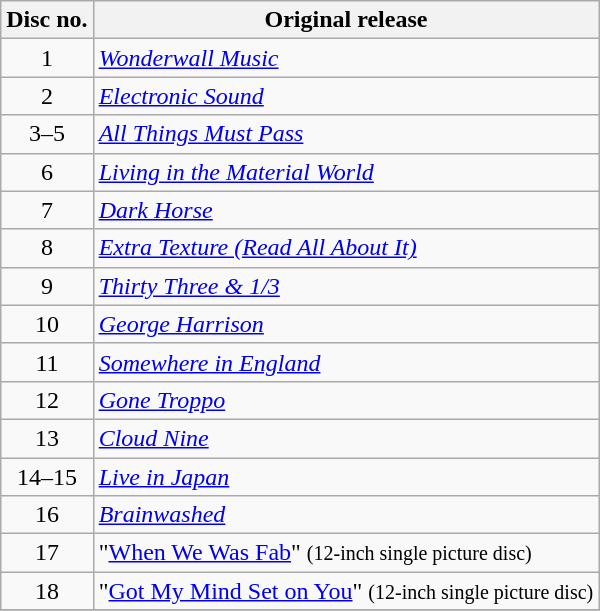<table class="wikitable">
<tr>
<th scope="col">Disc no.</th>
<th scope="col">Original release</th>
</tr>
<tr>
<td scope="row" align="center">1</td>
<td><em><a href='#'>Wonderwall Music</a></em></td>
</tr>
<tr>
<td scope="row" align="center">2</td>
<td><em><a href='#'>Electronic Sound</a></em></td>
</tr>
<tr>
<td scope="row" align="center">3–5</td>
<td><em><a href='#'>All Things Must Pass</a></em></td>
</tr>
<tr>
<td scope="row" align="center">6</td>
<td><em><a href='#'>Living in the Material World</a></em></td>
</tr>
<tr>
<td scope="row" align="center">7</td>
<td><em><a href='#'>Dark Horse</a></em></td>
</tr>
<tr>
<td scope="row" align="center">8</td>
<td><em><a href='#'>Extra Texture (Read All About It)</a></em></td>
</tr>
<tr>
<td scope="row" align="center">9</td>
<td><em><a href='#'>Thirty Three & 1/3</a></em></td>
</tr>
<tr>
<td scope="row" align="center">10</td>
<td><em><a href='#'>George Harrison</a></em></td>
</tr>
<tr>
<td scope="row" align="center">11</td>
<td><em><a href='#'>Somewhere in England</a></em></td>
</tr>
<tr>
<td scope="row" align="center">12</td>
<td><em><a href='#'>Gone Troppo</a></em></td>
</tr>
<tr>
<td scope="row" align="center">13</td>
<td><em><a href='#'>Cloud Nine</a></em></td>
</tr>
<tr>
<td scope="row" align="center">14–15</td>
<td><em><a href='#'>Live in Japan</a></em></td>
</tr>
<tr>
<td scope="row" align="center">16</td>
<td><em><a href='#'>Brainwashed</a></em></td>
</tr>
<tr>
<td scope="row" align="center">17</td>
<td>"<a href='#'>When We Was Fab</a>" <small>(12-inch single picture disc)</small></td>
</tr>
<tr>
<td scope="row" align="center">18</td>
<td>"<a href='#'>Got My Mind Set on You</a>" <small>(12-inch single picture disc)</small></td>
</tr>
<tr>
</tr>
</table>
